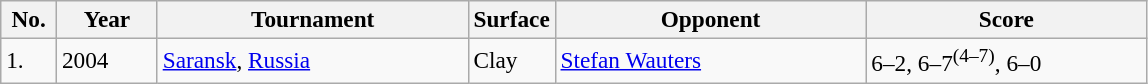<table class="sortable wikitable" style=font-size:97%>
<tr>
<th width=30>No.</th>
<th width=60>Year</th>
<th width=200>Tournament</th>
<th width=50>Surface</th>
<th width=200>Opponent</th>
<th width=180>Score</th>
</tr>
<tr>
<td>1.</td>
<td>2004</td>
<td> <a href='#'>Saransk</a>, <a href='#'>Russia</a></td>
<td>Clay</td>
<td> <a href='#'>Stefan Wauters</a></td>
<td>6–2, 6–7<sup>(4–7)</sup>, 6–0</td>
</tr>
</table>
